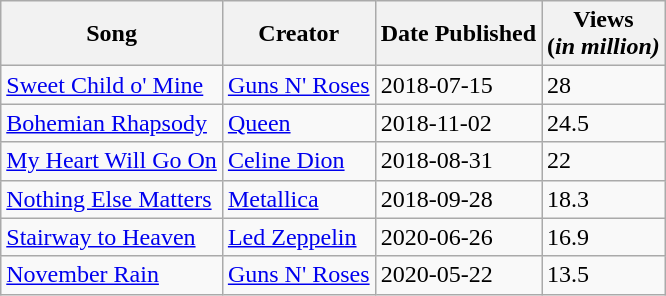<table class="wikitable">
<tr>
<th>Song</th>
<th>Creator</th>
<th>Date Published</th>
<th>Views<br>(<em>in million)</em></th>
</tr>
<tr>
<td><a href='#'>Sweet Child o' Mine</a></td>
<td><a href='#'>Guns N' Roses</a></td>
<td>2018-07-15</td>
<td>28</td>
</tr>
<tr>
<td><a href='#'>Bohemian Rhapsody</a></td>
<td><a href='#'>Queen</a></td>
<td>2018-11-02</td>
<td>24.5</td>
</tr>
<tr>
<td><a href='#'>My Heart Will Go On</a></td>
<td><a href='#'>Celine Dion</a></td>
<td>2018-08-31</td>
<td>22</td>
</tr>
<tr>
<td><a href='#'>Nothing Else Matters</a></td>
<td><a href='#'>Metallica</a></td>
<td>2018-09-28</td>
<td>18.3</td>
</tr>
<tr>
<td><a href='#'>Stairway to Heaven</a></td>
<td><a href='#'>Led Zeppelin</a></td>
<td>2020-06-26</td>
<td>16.9</td>
</tr>
<tr>
<td><a href='#'>November Rain</a></td>
<td><a href='#'>Guns N' Roses</a></td>
<td>2020-05-22</td>
<td>13.5</td>
</tr>
</table>
